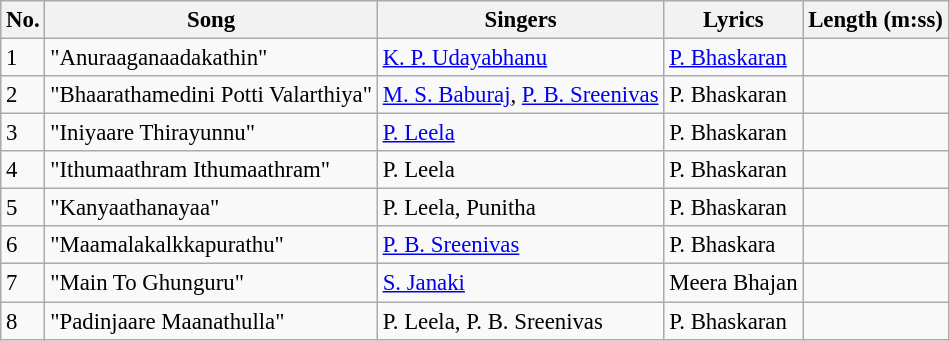<table class="wikitable" style="font-size:95%;">
<tr>
<th>No.</th>
<th>Song</th>
<th>Singers</th>
<th>Lyrics</th>
<th>Length (m:ss)</th>
</tr>
<tr>
<td>1</td>
<td>"Anuraaganaadakathin"</td>
<td><a href='#'>K. P. Udayabhanu</a></td>
<td><a href='#'>P. Bhaskaran</a></td>
<td></td>
</tr>
<tr>
<td>2</td>
<td>"Bhaarathamedini Potti Valarthiya"</td>
<td><a href='#'>M. S. Baburaj</a>, <a href='#'>P. B. Sreenivas</a></td>
<td>P. Bhaskaran</td>
<td></td>
</tr>
<tr>
<td>3</td>
<td>"Iniyaare Thirayunnu"</td>
<td><a href='#'>P. Leela</a></td>
<td>P. Bhaskaran</td>
<td></td>
</tr>
<tr>
<td>4</td>
<td>"Ithumaathram Ithumaathram"</td>
<td>P. Leela</td>
<td>P. Bhaskaran</td>
<td></td>
</tr>
<tr>
<td>5</td>
<td>"Kanyaathanayaa"</td>
<td>P. Leela, Punitha</td>
<td>P. Bhaskaran</td>
<td></td>
</tr>
<tr>
<td>6</td>
<td>"Maamalakalkkapurathu"</td>
<td><a href='#'>P. B. Sreenivas</a></td>
<td>P. Bhaskara</td>
<td></td>
</tr>
<tr>
<td>7</td>
<td>"Main To Ghunguru"</td>
<td><a href='#'>S. Janaki</a></td>
<td>Meera Bhajan</td>
<td></td>
</tr>
<tr>
<td>8</td>
<td>"Padinjaare Maanathulla"</td>
<td>P. Leela, P. B. Sreenivas</td>
<td>P. Bhaskaran</td>
<td></td>
</tr>
</table>
